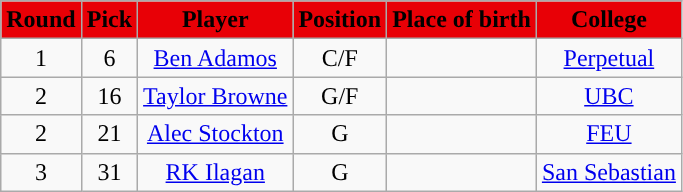<table class="wikitable sortable sortable" style="text-align:center">
<tr>
<th style="background:#E80006; color:#000000; ">Round</th>
<th style="background:#E80006; color:#000000; ">Pick</th>
<th style="background:#E80006; color:#000000; ">Player</th>
<th style="background:#E80006; color:#000000; ">Position</th>
<th style="background:#E80006; color:#000000; ">Place of birth</th>
<th style="background:#E80006; color:#000000; ">College</th>
</tr>
<tr>
<td>1</td>
<td>6</td>
<td><a href='#'>Ben Adamos</a></td>
<td>C/F</td>
<td></td>
<td><a href='#'>Perpetual</a></td>
</tr>
<tr>
<td>2</td>
<td>16</td>
<td><a href='#'>Taylor Browne</a></td>
<td>G/F</td>
<td></td>
<td><a href='#'>UBC</a></td>
</tr>
<tr>
<td>2</td>
<td>21</td>
<td><a href='#'>Alec Stockton</a></td>
<td>G</td>
<td></td>
<td><a href='#'>FEU</a></td>
</tr>
<tr>
<td>3</td>
<td>31</td>
<td><a href='#'>RK Ilagan</a></td>
<td>G</td>
<td></td>
<td><a href='#'>San Sebastian</a></td>
</tr>
</table>
